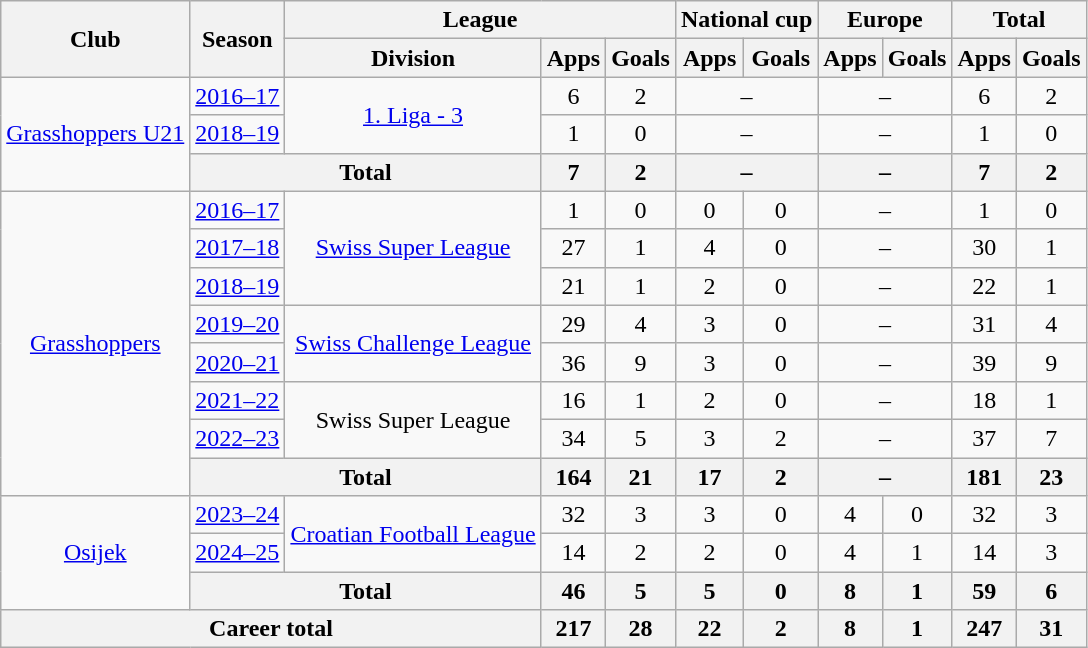<table class="wikitable" style="text-align: center">
<tr>
<th rowspan="2">Club</th>
<th rowspan="2">Season</th>
<th colspan="3">League</th>
<th colspan="2">National cup</th>
<th colspan="2">Europe</th>
<th colspan="2">Total</th>
</tr>
<tr>
<th>Division</th>
<th>Apps</th>
<th>Goals</th>
<th>Apps</th>
<th>Goals</th>
<th>Apps</th>
<th>Goals</th>
<th>Apps</th>
<th>Goals</th>
</tr>
<tr>
<td rowspan="3"><a href='#'>Grasshoppers U21</a></td>
<td><a href='#'>2016–17</a></td>
<td rowspan="2"><a href='#'>1. Liga - 3</a></td>
<td>6</td>
<td>2</td>
<td colspan="2">–</td>
<td colspan="2">–</td>
<td>6</td>
<td>2</td>
</tr>
<tr>
<td><a href='#'>2018–19</a></td>
<td>1</td>
<td>0</td>
<td colspan="2">–</td>
<td colspan="2">–</td>
<td>1</td>
<td>0</td>
</tr>
<tr>
<th colspan="2">Total</th>
<th>7</th>
<th>2</th>
<th colspan="2">–</th>
<th colspan="2">–</th>
<th>7</th>
<th>2</th>
</tr>
<tr>
<td rowspan="8"><a href='#'>Grasshoppers</a></td>
<td><a href='#'>2016–17</a></td>
<td rowspan="3"><a href='#'>Swiss Super League</a></td>
<td>1</td>
<td>0</td>
<td>0</td>
<td>0</td>
<td colspan="2">–</td>
<td>1</td>
<td>0</td>
</tr>
<tr>
<td><a href='#'>2017–18</a></td>
<td>27</td>
<td>1</td>
<td>4</td>
<td>0</td>
<td colspan="2">–</td>
<td>30</td>
<td>1</td>
</tr>
<tr>
<td><a href='#'>2018–19</a></td>
<td>21</td>
<td>1</td>
<td>2</td>
<td>0</td>
<td colspan="2">–</td>
<td>22</td>
<td>1</td>
</tr>
<tr>
<td><a href='#'>2019–20</a></td>
<td rowspan="2"><a href='#'>Swiss Challenge League</a></td>
<td>29</td>
<td>4</td>
<td>3</td>
<td>0</td>
<td colspan="2">–</td>
<td>31</td>
<td>4</td>
</tr>
<tr>
<td><a href='#'>2020–21</a></td>
<td>36</td>
<td>9</td>
<td>3</td>
<td>0</td>
<td colspan="2">–</td>
<td>39</td>
<td>9</td>
</tr>
<tr>
<td><a href='#'>2021–22</a></td>
<td rowspan="2">Swiss Super League</td>
<td>16</td>
<td>1</td>
<td>2</td>
<td>0</td>
<td colspan="2">–</td>
<td>18</td>
<td>1</td>
</tr>
<tr>
<td><a href='#'>2022–23</a></td>
<td>34</td>
<td>5</td>
<td>3</td>
<td>2</td>
<td colspan="2">–</td>
<td>37</td>
<td>7</td>
</tr>
<tr>
<th colspan="2">Total</th>
<th>164</th>
<th>21</th>
<th>17</th>
<th>2</th>
<th colspan="2">–</th>
<th>181</th>
<th>23</th>
</tr>
<tr>
<td rowspan="3"><a href='#'>Osijek</a></td>
<td><a href='#'>2023–24</a></td>
<td rowspan="2"><a href='#'>Croatian Football League</a></td>
<td>32</td>
<td>3</td>
<td>3</td>
<td>0</td>
<td>4</td>
<td>0</td>
<td>32</td>
<td>3</td>
</tr>
<tr>
<td><a href='#'>2024–25</a></td>
<td>14</td>
<td>2</td>
<td>2</td>
<td>0</td>
<td>4</td>
<td>1</td>
<td>14</td>
<td>3</td>
</tr>
<tr>
<th colspan="2">Total</th>
<th>46</th>
<th>5</th>
<th>5</th>
<th>0</th>
<th>8</th>
<th>1</th>
<th>59</th>
<th>6</th>
</tr>
<tr>
<th colspan="3">Career total</th>
<th>217</th>
<th>28</th>
<th>22</th>
<th>2</th>
<th>8</th>
<th>1</th>
<th>247</th>
<th>31</th>
</tr>
</table>
